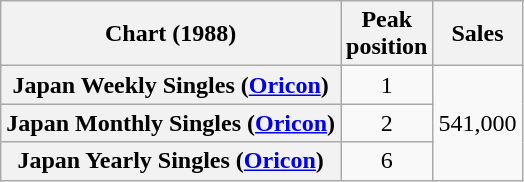<table class="wikitable sortable plainrowheaders" style="text-align:center;">
<tr>
<th scope="col">Chart (1988)</th>
<th scope="col">Peak<br>position</th>
<th scope="col">Sales</th>
</tr>
<tr>
<th scope="row">Japan Weekly Singles (<a href='#'>Oricon</a>)</th>
<td style="text-align:center;">1</td>
<td rowspan="3" style="text-align:left;">541,000</td>
</tr>
<tr>
<th scope="row">Japan Monthly Singles (<a href='#'>Oricon</a>)</th>
<td style="text-align:center;">2</td>
</tr>
<tr>
<th scope="row">Japan Yearly Singles (<a href='#'>Oricon</a>)</th>
<td style="text-align:center;">6</td>
</tr>
</table>
